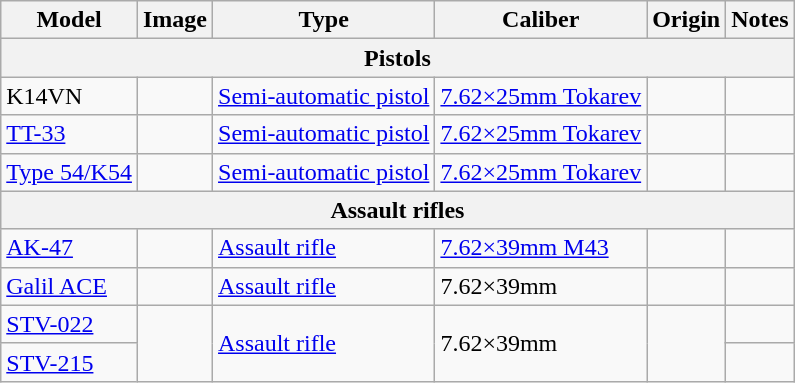<table class="wikitable">
<tr>
<th>Model</th>
<th>Image</th>
<th>Type</th>
<th>Caliber</th>
<th>Origin</th>
<th>Notes</th>
</tr>
<tr>
<th colspan="6">Pistols</th>
</tr>
<tr>
<td>K14VN</td>
<td></td>
<td><a href='#'>Semi-automatic pistol</a></td>
<td><a href='#'>7.62×25mm Tokarev</a></td>
<td></td>
<td></td>
</tr>
<tr>
<td><a href='#'>TT-33</a></td>
<td></td>
<td><a href='#'>Semi-automatic pistol</a></td>
<td><a href='#'>7.62×25mm Tokarev</a></td>
<td></td>
<td></td>
</tr>
<tr>
<td><a href='#'>Type 54/K54</a></td>
<td></td>
<td><a href='#'>Semi-automatic pistol</a></td>
<td><a href='#'>7.62×25mm Tokarev</a></td>
<td><br></td>
<td></td>
</tr>
<tr>
<th colspan="6">Assault rifles</th>
</tr>
<tr>
<td><a href='#'>AK-47</a></td>
<td></td>
<td><a href='#'>Assault rifle</a></td>
<td><a href='#'>7.62×39mm M43</a></td>
<td><br></td>
<td></td>
</tr>
<tr>
<td><a href='#'>Galil ACE</a></td>
<td></td>
<td><a href='#'>Assault rifle</a></td>
<td>7.62×39mm</td>
<td><br></td>
<td></td>
</tr>
<tr>
<td><a href='#'>STV-022</a></td>
<td rowspan="2"></td>
<td rowspan="2"><a href='#'>Assault rifle</a></td>
<td rowspan="2">7.62×39mm</td>
<td rowspan="2"></td>
<td></td>
</tr>
<tr>
<td><a href='#'>STV-215</a></td>
<td></td>
</tr>
</table>
